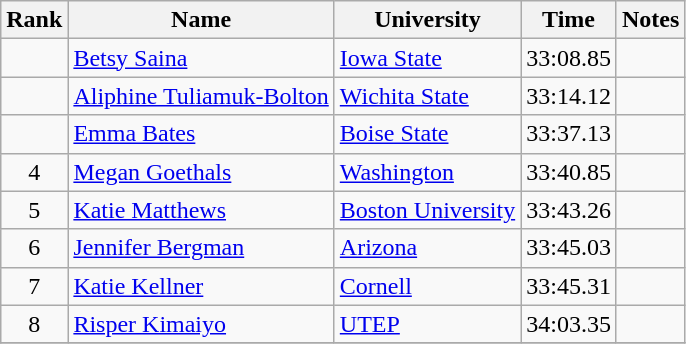<table class="wikitable sortable" style="text-align:center">
<tr>
<th>Rank</th>
<th>Name</th>
<th>University</th>
<th>Time</th>
<th>Notes</th>
</tr>
<tr>
<td></td>
<td align=left><a href='#'>Betsy Saina</a> </td>
<td align=left><a href='#'>Iowa State</a></td>
<td>33:08.85</td>
<td></td>
</tr>
<tr>
<td></td>
<td align=left><a href='#'>Aliphine Tuliamuk-Bolton</a></td>
<td align=left><a href='#'>Wichita State</a></td>
<td>33:14.12</td>
<td></td>
</tr>
<tr>
<td></td>
<td align=left><a href='#'>Emma Bates</a></td>
<td align=left><a href='#'>Boise State</a></td>
<td>33:37.13</td>
<td></td>
</tr>
<tr>
<td>4</td>
<td align=left><a href='#'>Megan Goethals</a></td>
<td align=left><a href='#'>Washington</a></td>
<td>33:40.85</td>
<td></td>
</tr>
<tr>
<td>5</td>
<td align=left><a href='#'>Katie Matthews</a></td>
<td align=left><a href='#'>Boston University</a></td>
<td>33:43.26</td>
<td></td>
</tr>
<tr>
<td>6</td>
<td align=left><a href='#'>Jennifer Bergman</a></td>
<td align=left><a href='#'>Arizona</a></td>
<td>33:45.03</td>
<td></td>
</tr>
<tr>
<td>7</td>
<td align=left><a href='#'>Katie Kellner</a></td>
<td align=left><a href='#'>Cornell</a></td>
<td>33:45.31</td>
<td></td>
</tr>
<tr>
<td>8</td>
<td align=left><a href='#'>Risper Kimaiyo</a> </td>
<td align=left><a href='#'>UTEP</a></td>
<td>34:03.35</td>
<td></td>
</tr>
<tr>
</tr>
</table>
